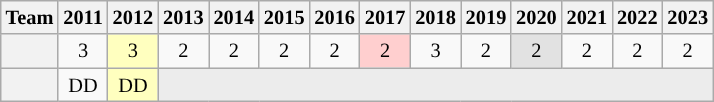<table class="wikitable" style="font-size:85%; text-align: center;">
<tr>
<th scope="col">Team</th>
<th scope="col">2011</th>
<th scope="col">2012</th>
<th scope="col">2013</th>
<th scope="col">2014</th>
<th scope="col">2015</th>
<th scope="col">2016</th>
<th scope="col">2017</th>
<th scope="col">2018</th>
<th scope="col">2019</th>
<th scope="col">2020</th>
<th scope="col">2021</th>
<th scope="col">2022</th>
<th scope="col">2023</th>
</tr>
<tr>
<th scope="row"></th>
<td>3</td>
<td bgcolor="#ffffbf">3</td>
<td>2</td>
<td>2</td>
<td>2</td>
<td>2</td>
<td bgcolor="#ffcfcf">2</td>
<td>3</td>
<td>2</td>
<td bgcolor="#e2e2e2">2</td>
<td>2</td>
<td>2</td>
<td>2</td>
</tr>
<tr>
<th scope="row"></th>
<td>DD</td>
<td bgcolor="#ffffbf">DD</td>
<td bgcolor="#ececec" colspan="11"></td>
</tr>
</table>
